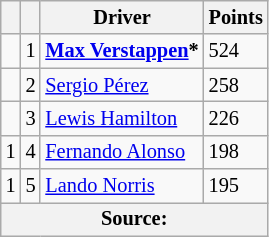<table class="wikitable" style="font-size: 85%;">
<tr>
<th scope="col"></th>
<th scope="col"></th>
<th scope="col">Driver</th>
<th scope="col">Points</th>
</tr>
<tr>
<td align="left"></td>
<td align="center">1</td>
<td> <strong><a href='#'>Max Verstappen</a>*</strong></td>
<td align="left">524</td>
</tr>
<tr>
<td align="left"></td>
<td align="center">2</td>
<td> <a href='#'>Sergio Pérez</a></td>
<td align="left">258</td>
</tr>
<tr>
<td align="left"></td>
<td align="center">3</td>
<td> <a href='#'>Lewis Hamilton</a></td>
<td align="left">226</td>
</tr>
<tr>
<td align="left"> 1</td>
<td align="center">4</td>
<td> <a href='#'>Fernando Alonso</a></td>
<td align="left">198</td>
</tr>
<tr>
<td align="left"> 1</td>
<td align="center">5</td>
<td> <a href='#'>Lando Norris</a></td>
<td align="left">195</td>
</tr>
<tr>
<th colspan=4>Source:</th>
</tr>
</table>
